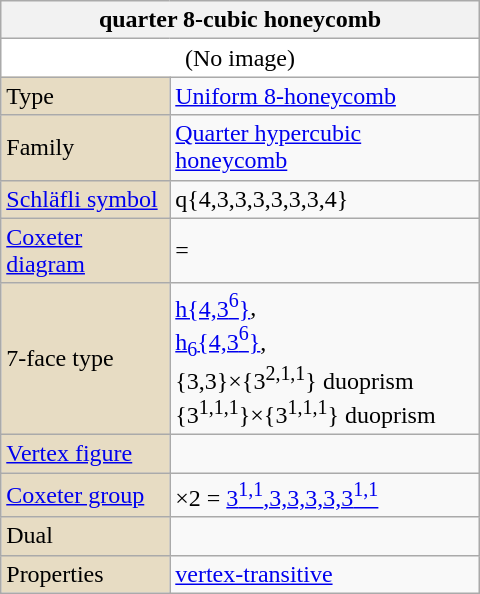<table class="wikitable" align="right" style="margin-left:10px" width="320">
<tr>
<th bgcolor=#e7dcc3 colspan=2>quarter 8-cubic honeycomb</th>
</tr>
<tr>
<td bgcolor=#ffffff align=center colspan=2>(No image)</td>
</tr>
<tr>
<td bgcolor=#e7dcc3>Type</td>
<td><a href='#'>Uniform 8-honeycomb</a></td>
</tr>
<tr>
<td bgcolor=#e7dcc3>Family</td>
<td><a href='#'>Quarter hypercubic honeycomb</a></td>
</tr>
<tr>
<td bgcolor=#e7dcc3><a href='#'>Schläfli symbol</a></td>
<td>q{4,3,3,3,3,3,3,4}</td>
</tr>
<tr>
<td bgcolor=#e7dcc3><a href='#'>Coxeter diagram</a></td>
<td> = </td>
</tr>
<tr>
<td bgcolor=#e7dcc3>7-face type</td>
<td><a href='#'>h{4,3<sup>6</sup>}</a>, <br><a href='#'>h<sub>6</sub>{4,3<sup>6</sup>}</a>, <br>{3,3}×{3<sup>2,1,1</sup>} duoprism<br>{3<sup>1,1,1</sup>}×{3<sup>1,1,1</sup>} duoprism</td>
</tr>
<tr>
<td bgcolor=#e7dcc3><a href='#'>Vertex figure</a></td>
<td></td>
</tr>
<tr>
<td bgcolor=#e7dcc3><a href='#'>Coxeter group</a></td>
<td>×2 = <a href='#'>3<sup>1,1</sup>,3,3,3,3,3<sup>1,1</sup></a></td>
</tr>
<tr>
<td bgcolor=#e7dcc3>Dual</td>
<td></td>
</tr>
<tr>
<td bgcolor=#e7dcc3>Properties</td>
<td><a href='#'>vertex-transitive</a></td>
</tr>
</table>
